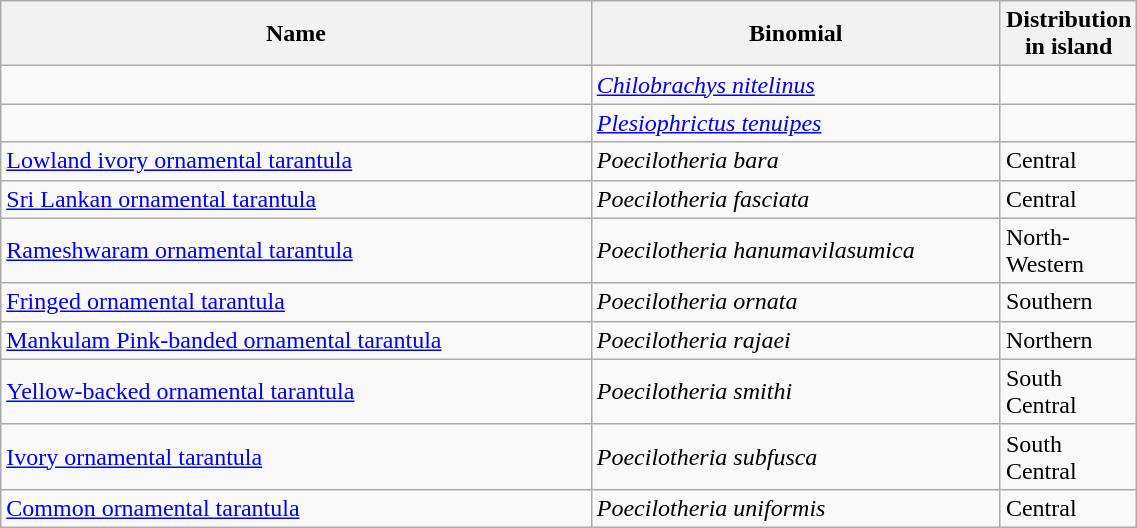<table width=60% class="wikitable">
<tr>
<th width=60%>Name</th>
<th width=50%>Binomial</th>
<th width=50%>Distribution in island</th>
</tr>
<tr>
<td></td>
<td><em><a href='#'>Chilobrachys nitelinus</a></em></td>
<td></td>
</tr>
<tr>
<td></td>
<td><em><a href='#'>Plesiophrictus tenuipes</a></em></td>
<td></td>
</tr>
<tr>
<td><a href='#'>Lowland ivory ornamental tarantula</a></td>
<td><em>Poecilotheria bara</em></td>
<td>Central</td>
</tr>
<tr>
<td><a href='#'>Sri Lankan ornamental tarantula</a></td>
<td><em>Poecilotheria fasciata</em></td>
<td>Central</td>
</tr>
<tr>
<td><a href='#'>Rameshwaram ornamental tarantula</a></td>
<td><em>Poecilotheria hanumavilasumica</em></td>
<td>North-Western</td>
</tr>
<tr>
<td><a href='#'>Fringed ornamental tarantula</a></td>
<td><em>Poecilotheria ornata</em></td>
<td>Southern</td>
</tr>
<tr>
<td><a href='#'>Mankulam Pink-banded ornamental tarantula</a></td>
<td><em>Poecilotheria rajaei</em></td>
<td>Northern</td>
</tr>
<tr>
<td><a href='#'>Yellow-backed ornamental tarantula</a></td>
<td><em>Poecilotheria smithi</em></td>
<td>South Central</td>
</tr>
<tr>
<td><a href='#'>Ivory ornamental tarantula</a></td>
<td><em>Poecilotheria subfusca</em></td>
<td>South Central</td>
</tr>
<tr>
<td><a href='#'>Common ornamental tarantula</a></td>
<td><em>Poecilotheria uniformis</em></td>
<td>Central</td>
</tr>
</table>
